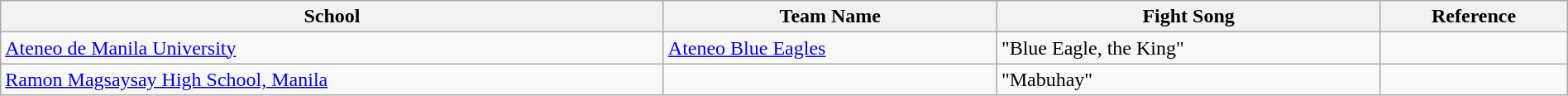<table class="sortable wikitable" style="width:100%;">
<tr>
<th>School</th>
<th>Team Name</th>
<th>Fight Song</th>
<th>Reference</th>
</tr>
<tr>
<td><a href='#'>Ateneo de Manila University</a></td>
<td><a href='#'>Ateneo Blue Eagles</a></td>
<td>"Blue Eagle, the King"</td>
<td></td>
</tr>
<tr>
<td><a href='#'>Ramon Magsaysay High School, Manila</a></td>
<td></td>
<td>"Mabuhay"</td>
</tr>
</table>
